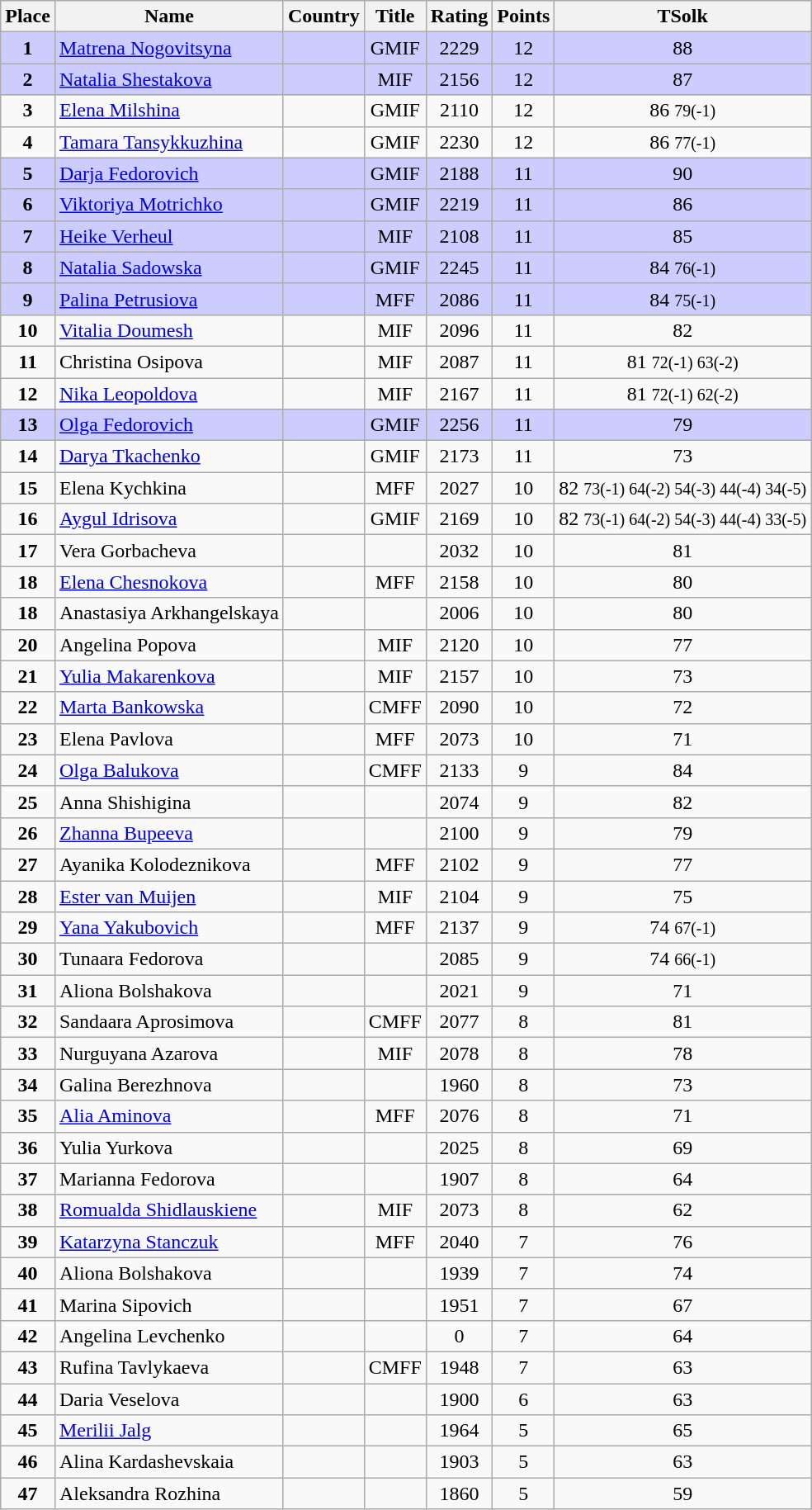<table class="wikitable">
<tr>
<th>Place</th>
<th>Name</th>
<th>Country</th>
<th>Title</th>
<th>Rating</th>
<th>Points</th>
<th>TSolk</th>
</tr>
<tr align=center bgcolor="#ccccff">
<td><strong>1</strong></td>
<td align="left"><a href='#'>Matrena Nogovitsyna</a></td>
<td align="left"></td>
<td>GMIF</td>
<td>2229</td>
<td>12</td>
<td>88</td>
</tr>
<tr align=center bgcolor="#ccccff">
<td><strong>2</strong></td>
<td align="left"><a href='#'>Natalia Shestakova</a></td>
<td align="left"></td>
<td>MIF</td>
<td>2156</td>
<td>12</td>
<td>87</td>
</tr>
<tr align=center>
<td><strong>3</strong></td>
<td align="left"><a href='#'>Elena Milshina</a></td>
<td align="left"></td>
<td>GMIF</td>
<td>2110</td>
<td>12</td>
<td>86 <small>79(-1)</small></td>
</tr>
<tr align=center>
<td><strong>4</strong></td>
<td align="left"><a href='#'>Tamara Tansykkuzhina</a></td>
<td align="left"></td>
<td>GMIF</td>
<td>2230</td>
<td>12</td>
<td>86 <small>77(-1)</small></td>
</tr>
<tr align=center bgcolor="#ccccff">
<td><strong>5</strong></td>
<td align="left"><a href='#'>Darja Fedorovich</a></td>
<td align="left"></td>
<td>GMIF</td>
<td>2188</td>
<td>11</td>
<td>90</td>
</tr>
<tr align=center bgcolor="#ccccff">
<td><strong>6</strong></td>
<td align="left"><a href='#'>Viktoriya Motrichko</a></td>
<td align="left"></td>
<td>GMIF</td>
<td>2219</td>
<td>11</td>
<td>86</td>
</tr>
<tr align=center bgcolor="#ccccff">
<td><strong>7</strong></td>
<td align="left"><a href='#'>Heike Verheul</a></td>
<td align="left"></td>
<td>MIF</td>
<td>2108</td>
<td>11</td>
<td>85</td>
</tr>
<tr align=center bgcolor="#ccccff">
<td><strong>8</strong></td>
<td align="left"><a href='#'>Natalia Sadowska</a></td>
<td align="left"></td>
<td>GMIF</td>
<td>2245</td>
<td>11</td>
<td>84 <small>76(-1)</small></td>
</tr>
<tr align=center bgcolor="#ccccff">
<td><strong>9</strong></td>
<td align="left"><a href='#'>Palina Petrusiova</a></td>
<td align="left"></td>
<td>MFF</td>
<td>2086</td>
<td>11</td>
<td>84 <small>75(-1)</small></td>
</tr>
<tr align=center>
<td><strong>10</strong></td>
<td align="left"><a href='#'>Vitalia Doumesh</a></td>
<td align="left"></td>
<td>MIF</td>
<td>2096</td>
<td>11</td>
<td>82</td>
</tr>
<tr align=center>
<td><strong>11</strong></td>
<td align="left">Christina Osipova</td>
<td align="left"></td>
<td>MIF</td>
<td>2087</td>
<td>11</td>
<td>81 <small>72(-1) 63(-2)</small></td>
</tr>
<tr align=center>
<td><strong>12</strong></td>
<td align="left"><a href='#'>Nika Leopoldova</a></td>
<td align="left"></td>
<td>MIF</td>
<td>2167</td>
<td>11</td>
<td>81 <small>72(-1) 62(-2)</small></td>
</tr>
<tr align=center bgcolor="#ccccff">
<td><strong>13</strong></td>
<td align="left"><a href='#'>Olga Fedorovich</a></td>
<td align="left"></td>
<td>GMIF</td>
<td>2256</td>
<td>11</td>
<td>79</td>
</tr>
<tr align=center>
<td><strong>14</strong></td>
<td align="left"><a href='#'>Darya Tkachenko</a></td>
<td align="left"></td>
<td>GMIF</td>
<td>2173</td>
<td>11</td>
<td>73</td>
</tr>
<tr align=center>
<td><strong>15</strong></td>
<td align="left">Elena Kychkina</td>
<td align="left"></td>
<td>MFF</td>
<td>2027</td>
<td>10</td>
<td>82 <small>73(-1) 64(-2) 54(-3) 44(-4) 34(-5)</small></td>
</tr>
<tr align=center>
<td><strong>16</strong></td>
<td align="left"><a href='#'>Aygul Idrisova</a></td>
<td align="left"></td>
<td>GMIF</td>
<td>2169</td>
<td>10</td>
<td>82 <small>73(-1) 64(-2) 54(-3) 44(-4) 33(-5)</small></td>
</tr>
<tr align=center>
<td><strong>17</strong></td>
<td align="left">Vera Gorbacheva</td>
<td align="left"></td>
<td></td>
<td>2032</td>
<td>10</td>
<td>81</td>
</tr>
<tr align=center>
<td><strong>18</strong></td>
<td align="left"><a href='#'>Elena Chesnokova</a></td>
<td align="left"></td>
<td>MFF</td>
<td>2158</td>
<td>10</td>
<td>80</td>
</tr>
<tr align=center>
<td><strong>18</strong></td>
<td align="left">Anastasiya Arkhangelskaya</td>
<td align="left"></td>
<td></td>
<td>2006</td>
<td>10</td>
<td>80</td>
</tr>
<tr align=center>
<td><strong>20</strong></td>
<td align="left">Angelina Popova</td>
<td align="left"></td>
<td>MIF</td>
<td>2120</td>
<td>10</td>
<td>77</td>
</tr>
<tr align=center>
<td><strong>21</strong></td>
<td align="left"><a href='#'>Yulia Makarenkova</a></td>
<td align="left"></td>
<td>MIF</td>
<td>2157</td>
<td>10</td>
<td>73</td>
</tr>
<tr align=center>
<td><strong>22</strong></td>
<td align="left"><a href='#'>Marta Bankowska</a></td>
<td align="left"></td>
<td>CMFF</td>
<td>2090</td>
<td>10</td>
<td>72</td>
</tr>
<tr align=center>
<td><strong>23</strong></td>
<td align="left">Elena Pavlova</td>
<td align="left"></td>
<td>MFF</td>
<td>2073</td>
<td>10</td>
<td>71</td>
</tr>
<tr align=center>
<td><strong>24</strong></td>
<td align="left"><a href='#'>Olga Balukova</a></td>
<td align="left"></td>
<td>CMFF</td>
<td>2133</td>
<td>9</td>
<td>84</td>
</tr>
<tr align=center>
<td><strong>25</strong></td>
<td align="left">Anna Shishigina</td>
<td align="left"></td>
<td></td>
<td>2074</td>
<td>9</td>
<td>82</td>
</tr>
<tr align=center>
<td><strong>26</strong></td>
<td align="left"><a href='#'>Zhanna Bupeeva</a></td>
<td align="left"></td>
<td></td>
<td>2100</td>
<td>9</td>
<td>79</td>
</tr>
<tr align=center>
<td><strong>27</strong></td>
<td align="left">Ayanika Kolodeznikova</td>
<td align="left"></td>
<td>MFF</td>
<td>2102</td>
<td>9</td>
<td>77</td>
</tr>
<tr align=center>
<td><strong>28</strong></td>
<td align="left"><a href='#'>Ester van Muijen</a></td>
<td align="left"></td>
<td>MIF</td>
<td>2104</td>
<td>9</td>
<td>75</td>
</tr>
<tr align=center>
<td><strong>29</strong></td>
<td align="left"><a href='#'>Yana Yakubovich</a></td>
<td align="left"></td>
<td>MFF</td>
<td>2137</td>
<td>9</td>
<td>74 <small>67(-1)</small></td>
</tr>
<tr align=center>
<td><strong>30</strong></td>
<td align="left">Tunaara Fedorova</td>
<td align="left"></td>
<td></td>
<td>2085</td>
<td>9</td>
<td>74 <small>66(-1)</small></td>
</tr>
<tr align=center>
<td><strong>31</strong></td>
<td align="left">Aliona Bolshakova</td>
<td align="left"></td>
<td></td>
<td>2021</td>
<td>9</td>
<td>71</td>
</tr>
<tr align=center>
<td><strong>32</strong></td>
<td align="left">Sandaara Aprosimova</td>
<td align="left"></td>
<td>CMFF</td>
<td>2077</td>
<td>8</td>
<td>81</td>
</tr>
<tr align=center>
<td><strong>33</strong></td>
<td align="left">Nurguyana Azarova</td>
<td align="left"></td>
<td>MIF</td>
<td>2078</td>
<td>8</td>
<td>78</td>
</tr>
<tr align=center>
<td><strong>34</strong></td>
<td align="left">Galina Berezhnova</td>
<td align="left"></td>
<td></td>
<td>1960</td>
<td>8</td>
<td>73</td>
</tr>
<tr align=center>
<td><strong>35</strong></td>
<td align="left"><a href='#'>Alia Aminova</a></td>
<td align="left"></td>
<td>MFF</td>
<td>2076</td>
<td>8</td>
<td>71</td>
</tr>
<tr align=center>
<td><strong>36</strong></td>
<td align="left">Yulia Yurkova</td>
<td align="left"></td>
<td></td>
<td>2025</td>
<td>8</td>
<td>69</td>
</tr>
<tr align=center>
<td><strong>37</strong></td>
<td align="left">Marianna Fedorova</td>
<td align="left"></td>
<td></td>
<td>1907</td>
<td>8</td>
<td>64</td>
</tr>
<tr align=center>
<td><strong>38</strong></td>
<td align="left"><a href='#'>Romualda Shidlauskiene</a></td>
<td align="left"></td>
<td>MIF</td>
<td>2073</td>
<td>8</td>
<td>62</td>
</tr>
<tr align=center>
<td><strong>39</strong></td>
<td align="left"><a href='#'>Katarzyna Stanczuk</a></td>
<td align="left"></td>
<td>MFF</td>
<td>2040</td>
<td>7</td>
<td>76</td>
</tr>
<tr align=center>
<td><strong>40</strong></td>
<td align="left">Aliona Bolshakova</td>
<td align="left"></td>
<td></td>
<td>1939</td>
<td>7</td>
<td>74</td>
</tr>
<tr align=center>
<td><strong>41</strong></td>
<td align="left">Marina Sipovich</td>
<td align="left"></td>
<td></td>
<td>1951</td>
<td>7</td>
<td>67</td>
</tr>
<tr align=center>
<td><strong>42</strong></td>
<td align="left">Angelina Levchenko</td>
<td align="left"></td>
<td></td>
<td>0</td>
<td>7</td>
<td>64</td>
</tr>
<tr align=center>
<td><strong>43</strong></td>
<td align="left">Rufina Tavlykaeva</td>
<td align="left"></td>
<td>CMFF</td>
<td>1948</td>
<td>7</td>
<td>63</td>
</tr>
<tr align=center>
<td><strong>44</strong></td>
<td align="left">Daria Veselova</td>
<td align="left"></td>
<td></td>
<td>1900</td>
<td>6</td>
<td>63</td>
</tr>
<tr align=center>
<td><strong>45</strong></td>
<td align="left"><a href='#'>Merilii Jalg</a></td>
<td align="left"></td>
<td></td>
<td>1964</td>
<td>5</td>
<td>65</td>
</tr>
<tr align=center>
<td><strong>46</strong></td>
<td align="left">Alina Kardashevskaia</td>
<td align="left"></td>
<td></td>
<td>1903</td>
<td>5</td>
<td>63</td>
</tr>
<tr align=center>
<td><strong>47</strong></td>
<td align="left">Aleksandra Rozhina</td>
<td align="left"></td>
<td></td>
<td>1860</td>
<td>5</td>
<td>59</td>
</tr>
</table>
